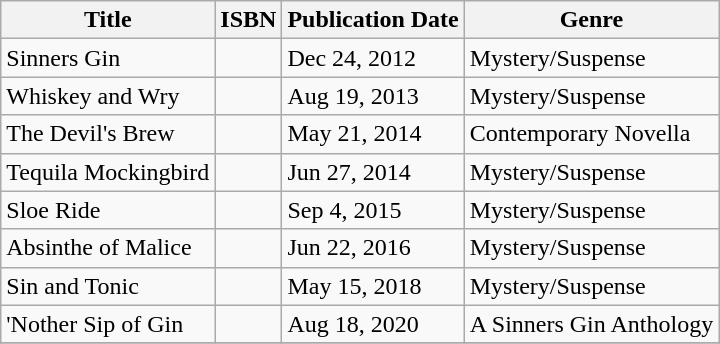<table class="wikitable">
<tr>
<th>Title</th>
<th>ISBN</th>
<th>Publication Date</th>
<th>Genre</th>
</tr>
<tr>
<td>Sinners Gin</td>
<td></td>
<td>Dec 24, 2012</td>
<td>Mystery/Suspense</td>
</tr>
<tr>
<td>Whiskey and Wry</td>
<td></td>
<td>Aug 19, 2013</td>
<td>Mystery/Suspense</td>
</tr>
<tr>
<td>The Devil's Brew</td>
<td></td>
<td>May 21, 2014</td>
<td>Contemporary Novella</td>
</tr>
<tr>
<td>Tequila Mockingbird</td>
<td></td>
<td>Jun 27, 2014</td>
<td>Mystery/Suspense</td>
</tr>
<tr>
<td>Sloe Ride</td>
<td></td>
<td>Sep 4, 2015</td>
<td>Mystery/Suspense</td>
</tr>
<tr>
<td>Absinthe of Malice</td>
<td></td>
<td>Jun 22, 2016</td>
<td>Mystery/Suspense</td>
</tr>
<tr>
<td>Sin and Tonic</td>
<td></td>
<td>May 15, 2018</td>
<td>Mystery/Suspense</td>
</tr>
<tr }>
<td>'Nother Sip of Gin</td>
<td></td>
<td>Aug 18, 2020</td>
<td>A Sinners Gin Anthology</td>
</tr>
<tr }>
</tr>
</table>
